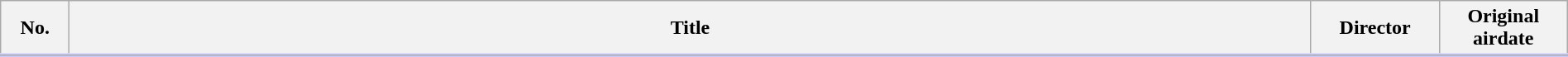<table class="wikitable" style="width:100%; margin:auto; background:#FFF;">
<tr style="border-bottom: 3px solid #CCF;">
<th style="width:3em;">No.</th>
<th>Title</th>
<th style="width:6em;">Director</th>
<th style="width:6em;">Original airdate</th>
</tr>
<tr>
</tr>
</table>
